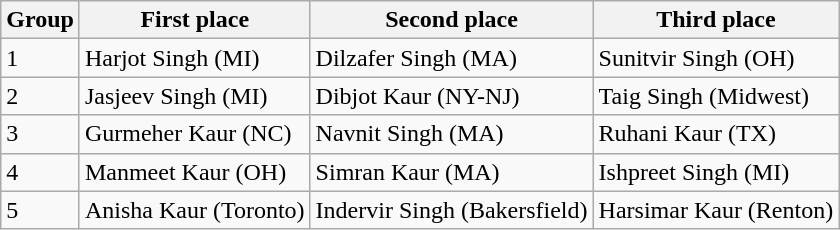<table class="wikitable">
<tr>
<th>Group</th>
<th>First place</th>
<th>Second place</th>
<th>Third place</th>
</tr>
<tr>
<td>1</td>
<td>Harjot Singh (MI)</td>
<td>Dilzafer Singh (MA)</td>
<td>Sunitvir Singh (OH)</td>
</tr>
<tr>
<td>2</td>
<td>Jasjeev Singh (MI)</td>
<td>Dibjot Kaur (NY-NJ)</td>
<td>Taig Singh (Midwest)</td>
</tr>
<tr>
<td>3</td>
<td>Gurmeher Kaur (NC)</td>
<td>Navnit Singh (MA)</td>
<td>Ruhani Kaur (TX)</td>
</tr>
<tr>
<td>4</td>
<td>Manmeet Kaur (OH)</td>
<td>Simran Kaur (MA)</td>
<td>Ishpreet Singh (MI)</td>
</tr>
<tr>
<td>5</td>
<td>Anisha Kaur (Toronto)</td>
<td>Indervir Singh (Bakersfield)</td>
<td>Harsimar Kaur (Renton)</td>
</tr>
</table>
